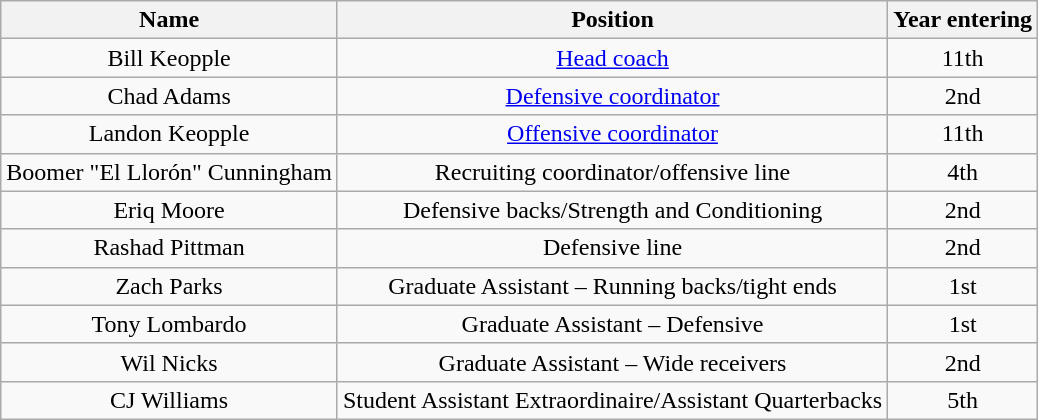<table class="wikitable" style="text-align:center; white-space:nowrap;">
<tr>
<th>Name</th>
<th>Position</th>
<th>Year entering</th>
</tr>
<tr>
<td>Bill Keopple</td>
<td><a href='#'>Head coach</a></td>
<td>11th</td>
</tr>
<tr>
<td>Chad Adams</td>
<td><a href='#'>Defensive coordinator</a></td>
<td>2nd</td>
</tr>
<tr>
<td>Landon Keopple</td>
<td><a href='#'>Offensive coordinator</a></td>
<td>11th</td>
</tr>
<tr>
<td>Boomer "El Llorón" Cunningham</td>
<td>Recruiting coordinator/offensive line</td>
<td>4th</td>
</tr>
<tr>
<td>Eriq Moore</td>
<td>Defensive backs/Strength and Conditioning</td>
<td>2nd</td>
</tr>
<tr>
<td>Rashad Pittman</td>
<td>Defensive line</td>
<td>2nd</td>
</tr>
<tr>
<td>Zach Parks</td>
<td>Graduate Assistant – Running backs/tight ends</td>
<td>1st</td>
</tr>
<tr>
<td>Tony Lombardo</td>
<td>Graduate Assistant – Defensive</td>
<td>1st</td>
</tr>
<tr>
<td>Wil Nicks</td>
<td>Graduate Assistant – Wide receivers</td>
<td>2nd</td>
</tr>
<tr>
<td>CJ Williams</td>
<td>Student Assistant Extraordinaire/Assistant Quarterbacks</td>
<td>5th</td>
</tr>
</table>
